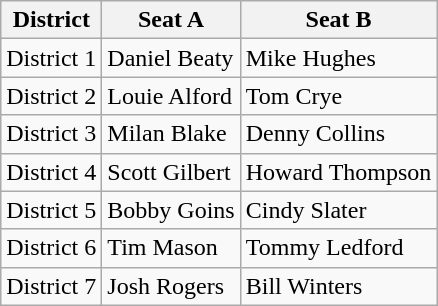<table class="wikitable">
<tr>
<th>District</th>
<th>Seat A</th>
<th>Seat B</th>
</tr>
<tr>
<td>District 1</td>
<td>Daniel Beaty</td>
<td>Mike Hughes</td>
</tr>
<tr>
<td>District 2</td>
<td>Louie Alford</td>
<td>Tom Crye</td>
</tr>
<tr>
<td>District 3</td>
<td>Milan Blake</td>
<td>Denny Collins</td>
</tr>
<tr>
<td>District 4</td>
<td>Scott Gilbert</td>
<td>Howard Thompson</td>
</tr>
<tr>
<td>District 5</td>
<td>Bobby Goins</td>
<td>Cindy Slater</td>
</tr>
<tr>
<td>District 6</td>
<td>Tim Mason</td>
<td>Tommy Ledford</td>
</tr>
<tr>
<td>District 7</td>
<td>Josh Rogers</td>
<td>Bill Winters</td>
</tr>
</table>
